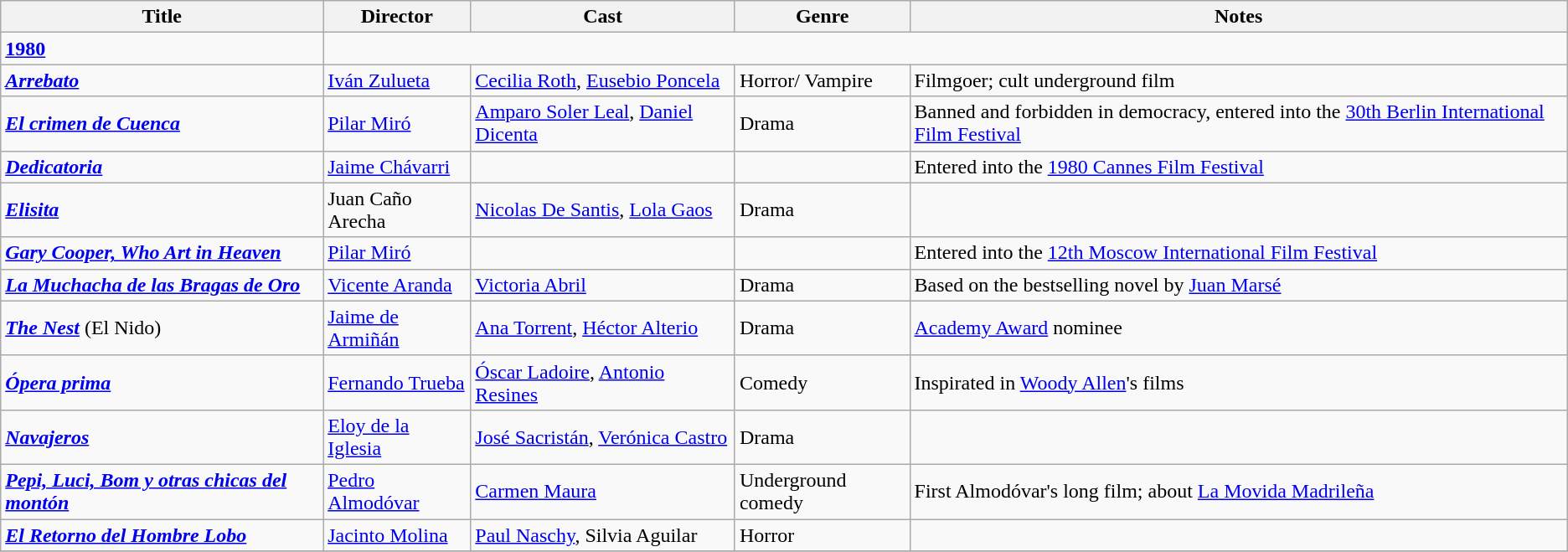<table class="wikitable">
<tr>
<th>Title</th>
<th>Director</th>
<th>Cast</th>
<th>Genre</th>
<th>Notes</th>
</tr>
<tr>
<td><strong><a href='#'>1980</a></strong></td>
</tr>
<tr>
<td><strong><em><a href='#'>Arrebato</a></em></strong></td>
<td><a href='#'>Iván Zulueta</a></td>
<td><a href='#'>Cecilia Roth</a>, <a href='#'>Eusebio Poncela</a></td>
<td>Horror/ Vampire</td>
<td>Filmgoer; cult underground film</td>
</tr>
<tr>
<td><strong><em><a href='#'>El crimen de Cuenca</a></em></strong></td>
<td><a href='#'>Pilar Miró</a></td>
<td><a href='#'>Amparo Soler Leal</a>, <a href='#'>Daniel Dicenta</a></td>
<td>Drama</td>
<td>Banned and forbidden in democracy, entered into the <a href='#'>30th Berlin International Film Festival</a></td>
</tr>
<tr>
<td><strong><em><a href='#'>Dedicatoria</a></em></strong></td>
<td><a href='#'>Jaime Chávarri</a></td>
<td></td>
<td></td>
<td>Entered into the <a href='#'>1980 Cannes Film Festival</a></td>
</tr>
<tr>
<td><strong><em><a href='#'>Elisita</a></em></strong></td>
<td>Juan Caño Arecha</td>
<td><a href='#'>Nicolas De Santis</a>, <a href='#'>Lola Gaos</a></td>
<td>Drama</td>
<td></td>
</tr>
<tr>
<td><strong><em><a href='#'>Gary Cooper, Who Art in Heaven</a></em></strong></td>
<td><a href='#'>Pilar Miró</a></td>
<td></td>
<td></td>
<td>Entered into the <a href='#'>12th Moscow International Film Festival</a></td>
</tr>
<tr>
<td><strong><em><a href='#'>La Muchacha de las Bragas de Oro</a></em></strong></td>
<td><a href='#'>Vicente Aranda</a></td>
<td><a href='#'>Victoria Abril</a></td>
<td>Drama</td>
<td>Based on the bestselling novel by <a href='#'>Juan Marsé</a></td>
</tr>
<tr>
<td><strong><em><a href='#'>The Nest</a></em></strong> (El Nido)</td>
<td><a href='#'>Jaime de Armiñán</a></td>
<td><a href='#'>Ana Torrent</a>, <a href='#'>Héctor Alterio</a></td>
<td>Drama</td>
<td><a href='#'>Academy Award</a> nominee</td>
</tr>
<tr>
<td><strong><em><a href='#'>Ópera prima</a></em></strong></td>
<td><a href='#'>Fernando Trueba</a></td>
<td><a href='#'>Óscar Ladoire</a>, <a href='#'>Antonio Resines</a></td>
<td>Comedy</td>
<td>Inspirated in <a href='#'>Woody Allen</a>'s films</td>
</tr>
<tr>
<td><strong><em><a href='#'>Navajeros</a></em></strong></td>
<td><a href='#'>Eloy de la Iglesia</a></td>
<td><a href='#'>José Sacristán</a>, <a href='#'>Verónica Castro</a></td>
<td>Drama</td>
<td></td>
</tr>
<tr>
<td><strong><em><a href='#'>Pepi, Luci, Bom y otras chicas del montón</a></em></strong></td>
<td><a href='#'>Pedro Almodóvar</a></td>
<td><a href='#'>Carmen Maura</a></td>
<td>Underground comedy</td>
<td>First Almodóvar's long film; about <a href='#'>La Movida Madrileña</a></td>
</tr>
<tr>
<td><strong><em><a href='#'>El Retorno del Hombre Lobo</a></em></strong></td>
<td><a href='#'>Jacinto Molina</a></td>
<td><a href='#'>Paul Naschy</a>, Silvia Aguilar</td>
<td>Horror</td>
<td></td>
</tr>
<tr>
</tr>
</table>
